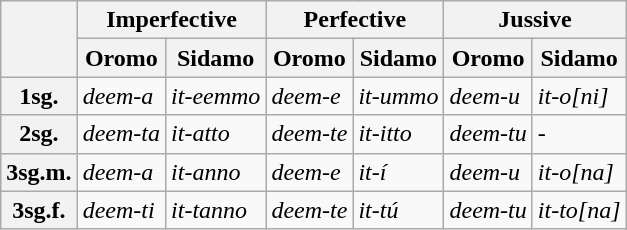<table class="wikitable">
<tr>
<th rowspan="2"></th>
<th colspan="2">Imperfective</th>
<th colspan="2">Perfective</th>
<th colspan="2">Jussive</th>
</tr>
<tr>
<th>Oromo</th>
<th>Sidamo</th>
<th>Oromo</th>
<th>Sidamo</th>
<th>Oromo</th>
<th>Sidamo</th>
</tr>
<tr>
<th>1sg.</th>
<td><em>deem-a</em></td>
<td><em>it-eemmo</em></td>
<td><em>deem-e</em></td>
<td><em>it-ummo</em></td>
<td><em>deem-u</em></td>
<td><em>it-o[ni]</em></td>
</tr>
<tr>
<th>2sg.</th>
<td><em>deem-ta</em></td>
<td><em>it-atto</em></td>
<td><em>deem-te</em></td>
<td><em>it-itto</em></td>
<td><em>deem-tu</em></td>
<td>-</td>
</tr>
<tr>
<th>3sg.m.</th>
<td><em>deem-a</em></td>
<td><em>it-anno</em></td>
<td><em>deem-e</em></td>
<td><em>it-í</em></td>
<td><em>deem-u</em></td>
<td><em>it-o[na]</em></td>
</tr>
<tr>
<th>3sg.f.</th>
<td><em>deem-ti</em></td>
<td><em>it-tanno</em></td>
<td><em>deem-te</em></td>
<td><em>it-tú</em></td>
<td><em>deem-tu</em></td>
<td><em>it-to[na]</em></td>
</tr>
</table>
